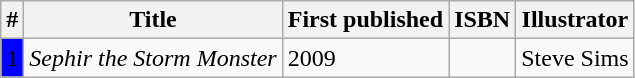<table class="wikitable sortable nowraplinks">
<tr>
<th scope="col">#</th>
<th scope="col">Title</th>
<th scope="col">First published</th>
<th scope="col">ISBN</th>
<th>Illustrator</th>
</tr>
<tr>
<td bgcolor=blue>1</td>
<td><em>Sephir the Storm Monster</em></td>
<td>2009</td>
<td></td>
<td>Steve Sims</td>
</tr>
</table>
